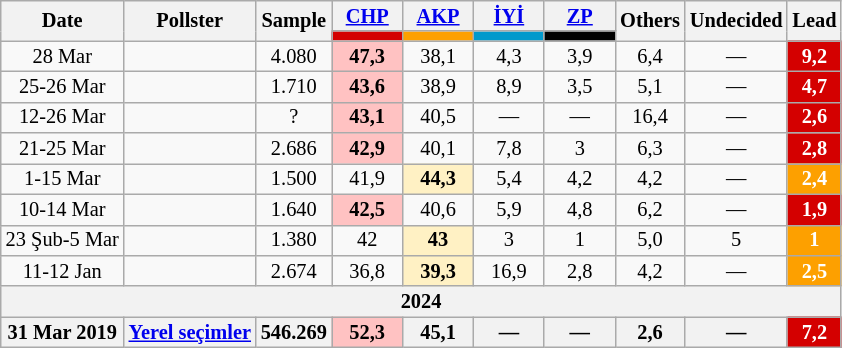<table class="wikitable mw-collapsible" style="text-align:center; font-size:85%; line-height:14px;">
<tr>
<th rowspan="2">Date</th>
<th rowspan="2">Pollster</th>
<th rowspan="2">Sample</th>
<th style="width:3em;"><a href='#'>CHP</a></th>
<th style="width:3em;"><a href='#'>AKP</a></th>
<th style="width:3em;"><a href='#'>İYİ</a></th>
<th style="width:3em;"><a href='#'>ZP</a></th>
<th rowspan="2">Others</th>
<th rowspan="2">Undecided</th>
<th rowspan="2">Lead</th>
</tr>
<tr>
<th style="background:#d40000;"></th>
<th style="background:#fda000;"></th>
<th style="background:#0099cc;"></th>
<th style="background:#000000;"></th>
</tr>
<tr>
<td>28 Mar</td>
<td></td>
<td>4.080</td>
<td style="background:#FFC2C2"><strong>47,3</strong></td>
<td>38,1</td>
<td>4,3</td>
<td>3,9</td>
<td>6,4</td>
<td>—</td>
<th style="background:#d40000; color:white;">9,2</th>
</tr>
<tr>
<td>25-26 Mar</td>
<td></td>
<td>1.710</td>
<td style="background:#FFC2C2"><strong>43,6</strong></td>
<td>38,9</td>
<td>8,9</td>
<td>3,5</td>
<td>5,1</td>
<td>—</td>
<th style="background:#d40000; color:white;">4,7</th>
</tr>
<tr>
<td>12-26 Mar</td>
<td></td>
<td>?</td>
<td style="background:#FFC2C2"><strong>43,1</strong></td>
<td>40,5</td>
<td>—</td>
<td>—</td>
<td>16,4</td>
<td>—</td>
<th style="background:#d40000; color:white;">2,6</th>
</tr>
<tr>
<td>21-25 Mar</td>
<td></td>
<td>2.686</td>
<td style="background:#FFC2C2"><strong>42,9</strong></td>
<td>40,1</td>
<td>7,8</td>
<td>3</td>
<td>6,3</td>
<td>—</td>
<th style="background:#d40000; color:white;">2,8</th>
</tr>
<tr>
<td>1-15 Mar</td>
<td></td>
<td>1.500</td>
<td>41,9</td>
<td style="background:#FFF1C4"><strong>44,3</strong></td>
<td>5,4</td>
<td>4,2</td>
<td>4,2</td>
<td>—</td>
<th style="background:#fda000; color:white;">2,4</th>
</tr>
<tr>
<td>10-14 Mar</td>
<td></td>
<td>1.640</td>
<td style="background:#FFC2C2"><strong>42,5</strong></td>
<td>40,6</td>
<td>5,9</td>
<td>4,8</td>
<td>6,2</td>
<td>—</td>
<th style="background:#d40000; color:white;">1,9</th>
</tr>
<tr>
<td>23 Şub-5 Mar</td>
<td></td>
<td>1.380</td>
<td>42</td>
<td style="background:#FFF1C4"><strong>43</strong></td>
<td>3</td>
<td>1</td>
<td>5,0</td>
<td>5</td>
<th style="background:#fda000; color:white;">1</th>
</tr>
<tr>
<td>11-12 Jan</td>
<td></td>
<td>2.674</td>
<td>36,8</td>
<td style="background:#FFF1C4"><strong>39,3</strong></td>
<td>16,9</td>
<td>2,8</td>
<td>4,2</td>
<td>—</td>
<th style="background:#fda000; color:white;">2,5</th>
</tr>
<tr>
<th colspan="10">2024</th>
</tr>
<tr>
<th>31 Mar 2019</th>
<th><a href='#'>Yerel seçimler</a></th>
<th>546.269</th>
<th style="background:#FFC2C2">52,3</th>
<th>45,1</th>
<th>—</th>
<th>—</th>
<th>2,6</th>
<th>—</th>
<th style="background:#d40000; color:white;">7,2</th>
</tr>
</table>
